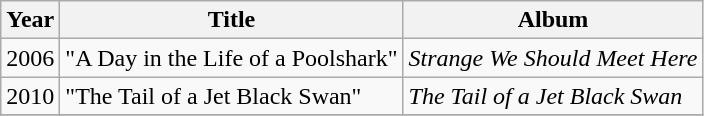<table class="wikitable">
<tr>
<th>Year</th>
<th>Title</th>
<th>Album</th>
</tr>
<tr>
<td align="center">2006</td>
<td>"A Day in the Life of a Poolshark"</td>
<td><em>Strange We Should Meet Here</em></td>
</tr>
<tr>
<td align="center">2010</td>
<td>"The Tail of a Jet Black Swan"</td>
<td><em>The Tail of a Jet Black Swan</em></td>
</tr>
<tr>
</tr>
</table>
